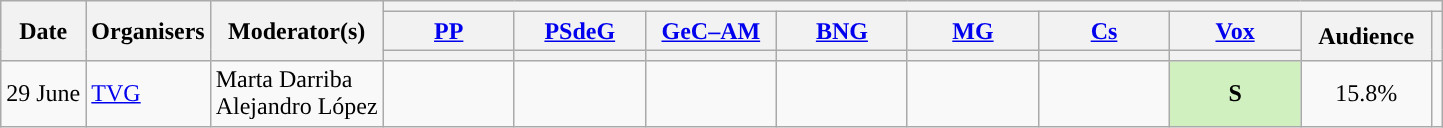<table class="wikitable" style="text-align:center;">
<tr>
<th rowspan="3">Date</th>
<th rowspan="3">Organisers</th>
<th rowspan="3">Moderator(s)</th>
<th colspan="9">    </th>
</tr>
<tr>
<th scope="col" style="width:5em;"><a href='#'>PP</a></th>
<th scope="col" style="width:5em;"><a href='#'>PSdeG</a></th>
<th scope="col" style="width:5em;"><a href='#'>GeC–AM</a></th>
<th scope="col" style="width:5em;"><a href='#'>BNG</a></th>
<th scope="col" style="width:5em;"><a href='#'>MG</a></th>
<th scope="col" style="width:5em;"><a href='#'>Cs</a></th>
<th scope="col" style="width:5em;"><a href='#'>Vox</a></th>
<th rowspan="2" scope="col" style="width:5em;">Audience</th>
<th rowspan="2"></th>
</tr>
<tr>
<th style="color:inherit;background:"></th>
<th style="color:inherit;background:"></th>
<th style="color:inherit;background:"></th>
<th style="color:inherit;background:"></th>
<th style="color:inherit;background:"></th>
<th style="color:inherit;background:"></th>
<th style="color:inherit;background:"></th>
</tr>
<tr>
<td style="white-space:nowrap; text-align:left;">29 June</td>
<td style="white-space:nowrap; text-align:left;"><a href='#'>TVG</a></td>
<td style="white-space:nowrap; text-align:left;">Marta Darriba<br>Alejandro López</td>
<td></td>
<td></td>
<td></td>
<td></td>
<td></td>
<td></td>
<td style="background:#D0F0C0;"><strong>S</strong><br></td>
<td>15.8%</td>
<td><br></td>
</tr>
</table>
